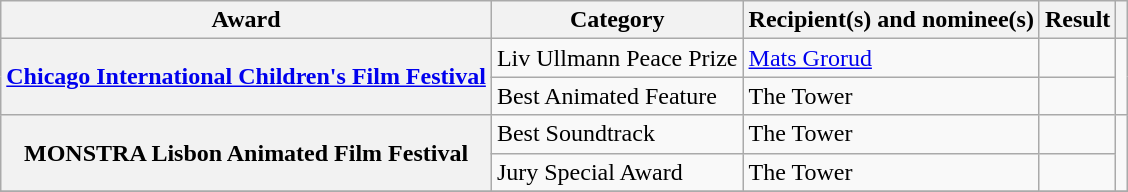<table class="wikitable plainrowheaders sortable">
<tr>
<th scope="col">Award</th>
<th scope="col">Category</th>
<th scope="col">Recipient(s) and nominee(s)</th>
<th scope="col">Result</th>
<th scope="col" class="unsortable"></th>
</tr>
<tr>
<th scope="row" rowspan="2"><a href='#'>Chicago International Children's Film Festival</a></th>
<td>Liv Ullmann Peace Prize</td>
<td><a href='#'>Mats Grorud</a></td>
<td></td>
<td rowspan="2" style="text-align:center;"></td>
</tr>
<tr>
<td>Best Animated Feature</td>
<td>The Tower</td>
<td></td>
</tr>
<tr>
<th scope="row" rowspan="2">MONSTRA Lisbon Animated Film Festival</th>
<td>Best Soundtrack</td>
<td>The Tower</td>
<td></td>
<td rowspan="2" style="text-align:center;"></td>
</tr>
<tr>
<td>Jury Special Award</td>
<td>The Tower</td>
<td></td>
</tr>
<tr>
</tr>
</table>
